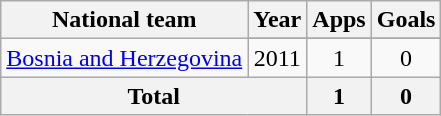<table class="wikitable" style="text-align: center;">
<tr>
<th>National team</th>
<th>Year</th>
<th>Apps</th>
<th>Goals</th>
</tr>
<tr>
<td rowspan="2"><a href='#'>Bosnia and Herzegovina</a></td>
</tr>
<tr>
<td>2011</td>
<td>1</td>
<td>0</td>
</tr>
<tr>
<th colspan="2">Total</th>
<th>1</th>
<th>0</th>
</tr>
</table>
